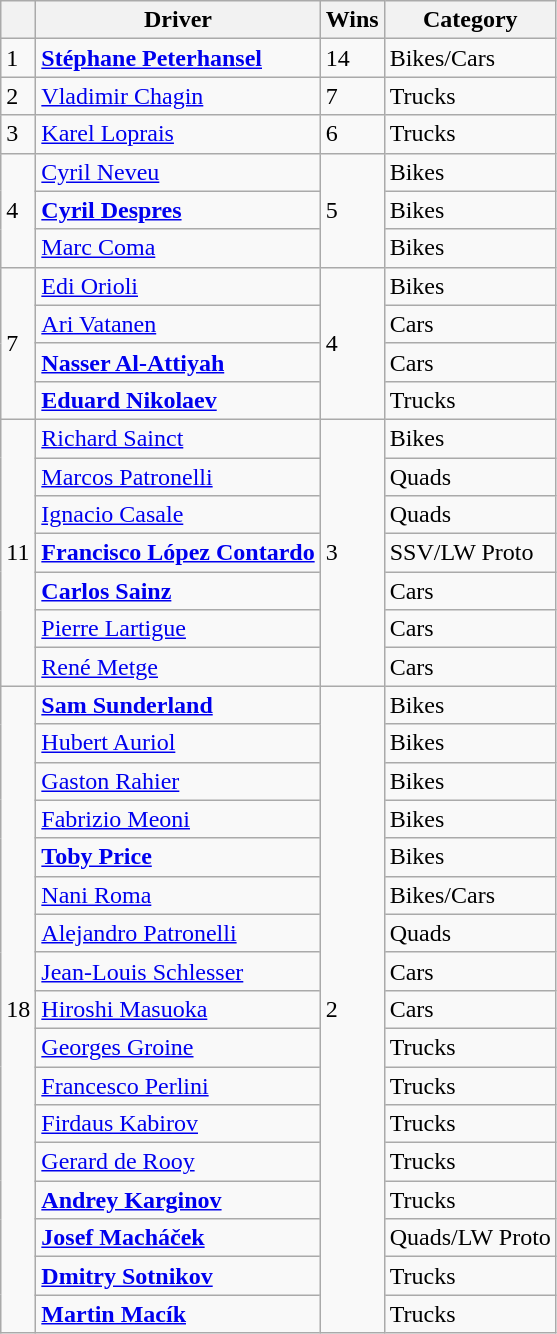<table class="wikitable">
<tr>
<th></th>
<th>Driver</th>
<th>Wins</th>
<th>Category</th>
</tr>
<tr>
<td>1</td>
<td> <strong><a href='#'>Stéphane Peterhansel</a></strong></td>
<td>14</td>
<td>Bikes/Cars</td>
</tr>
<tr>
<td>2</td>
<td> <a href='#'>Vladimir Chagin</a></td>
<td>7</td>
<td>Trucks</td>
</tr>
<tr>
<td>3</td>
<td> <a href='#'>Karel Loprais</a></td>
<td>6</td>
<td>Trucks</td>
</tr>
<tr>
<td rowspan="3">4</td>
<td> <a href='#'>Cyril Neveu</a></td>
<td rowspan="3">5</td>
<td>Bikes</td>
</tr>
<tr>
<td> <strong><a href='#'>Cyril Despres</a></strong></td>
<td>Bikes</td>
</tr>
<tr>
<td> <a href='#'>Marc Coma</a></td>
<td>Bikes</td>
</tr>
<tr>
<td rowspan="4">7</td>
<td> <a href='#'>Edi Orioli</a></td>
<td rowspan="4">4</td>
<td>Bikes</td>
</tr>
<tr>
<td> <a href='#'>Ari Vatanen</a></td>
<td>Cars</td>
</tr>
<tr>
<td> <strong><a href='#'>Nasser Al-Attiyah</a></strong></td>
<td>Cars</td>
</tr>
<tr>
<td> <strong><a href='#'>Eduard Nikolaev</a></strong></td>
<td>Trucks</td>
</tr>
<tr>
<td rowspan="7">11</td>
<td> <a href='#'>Richard Sainct</a></td>
<td rowspan="7">3</td>
<td>Bikes</td>
</tr>
<tr>
<td> <a href='#'>Marcos Patronelli</a></td>
<td>Quads</td>
</tr>
<tr>
<td> <a href='#'>Ignacio Casale</a></td>
<td>Quads</td>
</tr>
<tr>
<td> <strong><a href='#'>Francisco López Contardo</a></strong></td>
<td>SSV/LW Proto</td>
</tr>
<tr>
<td> <strong><a href='#'>Carlos Sainz</a></strong></td>
<td>Cars</td>
</tr>
<tr>
<td> <a href='#'>Pierre Lartigue</a></td>
<td>Cars</td>
</tr>
<tr>
<td> <a href='#'>René Metge</a></td>
<td>Cars</td>
</tr>
<tr>
<td rowspan="17">18</td>
<td> <strong><a href='#'>Sam Sunderland</a></strong></td>
<td rowspan="17">2</td>
<td>Bikes</td>
</tr>
<tr>
<td> <a href='#'>Hubert Auriol</a></td>
<td>Bikes</td>
</tr>
<tr>
<td> <a href='#'>Gaston Rahier</a></td>
<td>Bikes</td>
</tr>
<tr>
<td> <a href='#'>Fabrizio Meoni</a></td>
<td>Bikes</td>
</tr>
<tr>
<td><strong> <a href='#'>Toby Price</a></strong></td>
<td>Bikes</td>
</tr>
<tr>
<td> <a href='#'>Nani Roma</a></td>
<td>Bikes/Cars</td>
</tr>
<tr>
<td> <a href='#'>Alejandro Patronelli</a></td>
<td>Quads</td>
</tr>
<tr>
<td> <a href='#'>Jean-Louis Schlesser</a></td>
<td>Cars</td>
</tr>
<tr>
<td> <a href='#'>Hiroshi Masuoka</a></td>
<td>Cars</td>
</tr>
<tr>
<td> <a href='#'>Georges Groine</a></td>
<td>Trucks</td>
</tr>
<tr>
<td> <a href='#'>Francesco Perlini</a></td>
<td>Trucks</td>
</tr>
<tr>
<td> <a href='#'>Firdaus Kabirov</a></td>
<td>Trucks</td>
</tr>
<tr>
<td> <a href='#'>Gerard de Rooy</a></td>
<td>Trucks</td>
</tr>
<tr>
<td> <strong><a href='#'>Andrey Karginov</a></strong></td>
<td>Trucks</td>
</tr>
<tr>
<td> <strong><a href='#'>Josef Macháček</a></strong></td>
<td>Quads/LW Proto</td>
</tr>
<tr>
<td> <strong><a href='#'>Dmitry Sotnikov</a></strong></td>
<td>Trucks</td>
</tr>
<tr>
<td> <strong><a href='#'>Martin Macík</a></strong></td>
<td>Trucks</td>
</tr>
</table>
